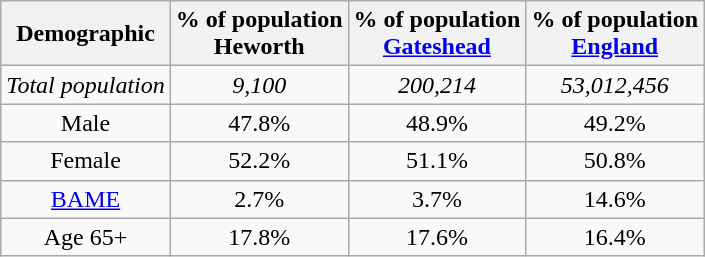<table class="wikitable sortable" style="text-align: center">
<tr>
<th>Demographic</th>
<th><strong>% of population</strong><br><strong>Heworth</strong></th>
<th>% of population<br><a href='#'>Gateshead</a></th>
<th><strong>% of population</strong><br><strong><a href='#'>England</a></strong></th>
</tr>
<tr>
<td><em>Total population</em></td>
<td><em>9,100</em></td>
<td><em>200,214</em></td>
<td><em>53,012,456</em></td>
</tr>
<tr>
<td>Male</td>
<td>47.8%</td>
<td>48.9%</td>
<td>49.2%</td>
</tr>
<tr>
<td>Female</td>
<td>52.2%</td>
<td>51.1%</td>
<td>50.8%</td>
</tr>
<tr>
<td><a href='#'>BAME</a></td>
<td>2.7%</td>
<td>3.7%</td>
<td>14.6%</td>
</tr>
<tr>
<td>Age 65+</td>
<td>17.8%</td>
<td>17.6%</td>
<td>16.4%</td>
</tr>
</table>
